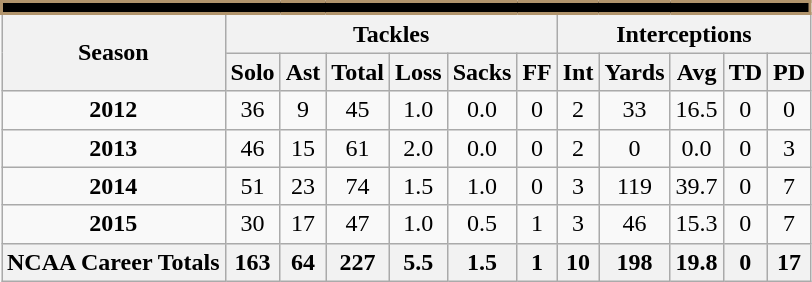<table class=wikitable style="text-align:center;">
<tr>
<td ! colspan=15 style="background: #000000; border: 2px solid #B1946C; color:#B1946C;"></td>
</tr>
<tr>
<th rowspan=2>Season</th>
<th colspan=6>Tackles</th>
<th colspan=5>Interceptions</th>
</tr>
<tr>
<th>Solo</th>
<th>Ast</th>
<th>Total</th>
<th>Loss</th>
<th>Sacks</th>
<th>FF</th>
<th>Int</th>
<th>Yards</th>
<th>Avg</th>
<th>TD</th>
<th>PD</th>
</tr>
<tr>
<td><strong>2012</strong></td>
<td>36</td>
<td>9</td>
<td>45</td>
<td>1.0</td>
<td>0.0</td>
<td>0</td>
<td>2</td>
<td>33</td>
<td>16.5</td>
<td>0</td>
<td>0</td>
</tr>
<tr>
<td><strong>2013</strong></td>
<td>46</td>
<td>15</td>
<td>61</td>
<td>2.0</td>
<td>0.0</td>
<td>0</td>
<td>2</td>
<td>0</td>
<td>0.0</td>
<td>0</td>
<td>3</td>
</tr>
<tr>
<td><strong>2014</strong></td>
<td>51</td>
<td>23</td>
<td>74</td>
<td>1.5</td>
<td>1.0</td>
<td>0</td>
<td>3</td>
<td>119</td>
<td>39.7</td>
<td>0</td>
<td>7</td>
</tr>
<tr>
<td><strong>2015</strong></td>
<td>30</td>
<td>17</td>
<td>47</td>
<td>1.0</td>
<td>0.5</td>
<td>1</td>
<td>3</td>
<td>46</td>
<td>15.3</td>
<td>0</td>
<td>7</td>
</tr>
<tr>
<th>NCAA Career Totals</th>
<th>163</th>
<th>64</th>
<th>227</th>
<th>5.5</th>
<th>1.5</th>
<th>1</th>
<th>10</th>
<th>198</th>
<th>19.8</th>
<th>0</th>
<th>17</th>
</tr>
</table>
